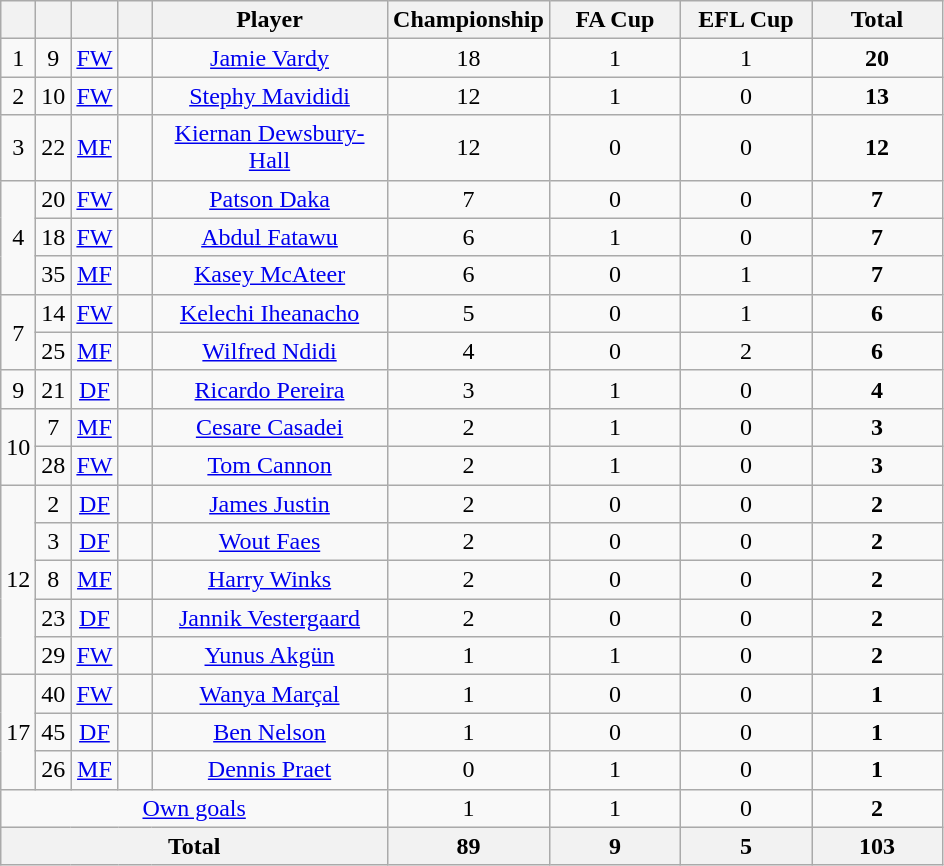<table class="wikitable sortable" style="text-align:center">
<tr>
<th width=15></th>
<th width=15></th>
<th width=15></th>
<th width=15></th>
<th width=150>Player</th>
<th width=80>Championship</th>
<th width=80>FA Cup</th>
<th width=80>EFL Cup</th>
<th width=80>Total</th>
</tr>
<tr>
<td rowspan=1>1</td>
<td>9</td>
<td><a href='#'>FW</a></td>
<td></td>
<td><a href='#'>Jamie Vardy</a></td>
<td>18</td>
<td>1</td>
<td>1</td>
<td><strong>20</strong></td>
</tr>
<tr>
<td rowspan=1>2</td>
<td>10</td>
<td><a href='#'>FW</a></td>
<td></td>
<td><a href='#'>Stephy Mavididi</a></td>
<td>12</td>
<td>1</td>
<td>0</td>
<td><strong>13</strong></td>
</tr>
<tr>
<td rowspan=1>3</td>
<td>22</td>
<td><a href='#'>MF</a></td>
<td></td>
<td><a href='#'>Kiernan Dewsbury-Hall</a></td>
<td>12</td>
<td>0</td>
<td>0</td>
<td><strong>12</strong></td>
</tr>
<tr>
<td rowspan=3>4</td>
<td>20</td>
<td><a href='#'>FW</a></td>
<td></td>
<td><a href='#'>Patson Daka</a></td>
<td>7</td>
<td>0</td>
<td>0</td>
<td><strong>7</strong></td>
</tr>
<tr>
<td>18</td>
<td><a href='#'>FW</a></td>
<td></td>
<td><a href='#'>Abdul Fatawu</a></td>
<td>6</td>
<td>1</td>
<td>0</td>
<td><strong>7</strong></td>
</tr>
<tr>
<td>35</td>
<td><a href='#'>MF</a></td>
<td></td>
<td><a href='#'>Kasey McAteer</a></td>
<td>6</td>
<td>0</td>
<td>1</td>
<td><strong>7</strong></td>
</tr>
<tr>
<td rowspan=2>7</td>
<td>14</td>
<td><a href='#'>FW</a></td>
<td></td>
<td><a href='#'>Kelechi Iheanacho</a></td>
<td>5</td>
<td>0</td>
<td>1</td>
<td><strong>6</strong></td>
</tr>
<tr>
<td>25</td>
<td><a href='#'>MF</a></td>
<td></td>
<td><a href='#'>Wilfred Ndidi</a></td>
<td>4</td>
<td>0</td>
<td>2</td>
<td><strong>6</strong></td>
</tr>
<tr>
<td rowspan=1>9</td>
<td>21</td>
<td><a href='#'>DF</a></td>
<td></td>
<td><a href='#'>Ricardo Pereira</a></td>
<td>3</td>
<td>1</td>
<td>0</td>
<td><strong>4</strong></td>
</tr>
<tr>
<td rowspan=2>10</td>
<td>7</td>
<td><a href='#'>MF</a></td>
<td></td>
<td><a href='#'>Cesare Casadei</a></td>
<td>2</td>
<td>1</td>
<td>0</td>
<td><strong>3</strong></td>
</tr>
<tr>
<td>28</td>
<td><a href='#'>FW</a></td>
<td></td>
<td><a href='#'>Tom Cannon</a></td>
<td>2</td>
<td>1</td>
<td>0</td>
<td><strong>3</strong></td>
</tr>
<tr>
<td rowspan=5>12</td>
<td>2</td>
<td><a href='#'>DF</a></td>
<td></td>
<td><a href='#'>James Justin</a></td>
<td>2</td>
<td>0</td>
<td>0</td>
<td><strong>2</strong></td>
</tr>
<tr>
<td>3</td>
<td><a href='#'>DF</a></td>
<td></td>
<td><a href='#'>Wout Faes</a></td>
<td>2</td>
<td>0</td>
<td>0</td>
<td><strong>2</strong></td>
</tr>
<tr>
<td>8</td>
<td><a href='#'>MF</a></td>
<td></td>
<td><a href='#'>Harry Winks</a></td>
<td>2</td>
<td>0</td>
<td>0</td>
<td><strong>2</strong></td>
</tr>
<tr>
<td>23</td>
<td><a href='#'>DF</a></td>
<td></td>
<td><a href='#'>Jannik Vestergaard</a></td>
<td>2</td>
<td>0</td>
<td>0</td>
<td><strong>2</strong></td>
</tr>
<tr>
<td>29</td>
<td><a href='#'>FW</a></td>
<td></td>
<td><a href='#'>Yunus Akgün</a></td>
<td>1</td>
<td>1</td>
<td>0</td>
<td><strong>2</strong></td>
</tr>
<tr>
<td rowspan=3>17</td>
<td>40</td>
<td><a href='#'>FW</a></td>
<td></td>
<td><a href='#'>Wanya Marçal</a></td>
<td>1</td>
<td>0</td>
<td>0</td>
<td><strong>1</strong></td>
</tr>
<tr>
<td>45</td>
<td><a href='#'>DF</a></td>
<td></td>
<td><a href='#'>Ben Nelson</a></td>
<td>1</td>
<td>0</td>
<td>0</td>
<td><strong>1</strong></td>
</tr>
<tr>
<td>26</td>
<td><a href='#'>MF</a></td>
<td></td>
<td><a href='#'>Dennis Praet</a></td>
<td>0</td>
<td>1</td>
<td>0</td>
<td><strong>1</strong></td>
</tr>
<tr>
<td colspan=5><a href='#'>Own goals</a></td>
<td>1</td>
<td>1</td>
<td>0</td>
<td><strong>2</strong></td>
</tr>
<tr>
<th colspan="5">Total</th>
<th>89</th>
<th>9</th>
<th>5</th>
<th>103</th>
</tr>
</table>
